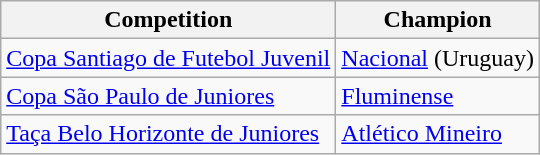<table class="wikitable">
<tr>
<th>Competition</th>
<th>Champion</th>
</tr>
<tr>
<td><a href='#'>Copa Santiago de Futebol Juvenil</a></td>
<td><a href='#'>Nacional</a> (Uruguay)</td>
</tr>
<tr>
<td><a href='#'>Copa São Paulo de Juniores</a></td>
<td><a href='#'>Fluminense</a></td>
</tr>
<tr>
<td><a href='#'>Taça Belo Horizonte de Juniores</a></td>
<td><a href='#'>Atlético Mineiro</a></td>
</tr>
</table>
